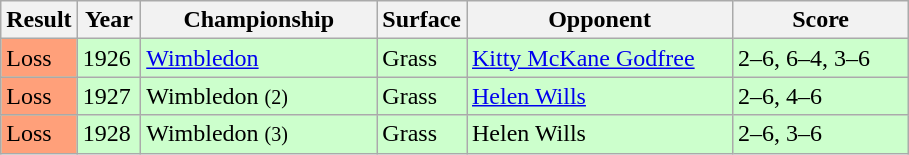<table class='sortable wikitable'>
<tr>
<th style="width:40px">Result</th>
<th style="width:35px">Year</th>
<th style="width:150px">Championship</th>
<th style="width:50px">Surface</th>
<th style="width:170px">Opponent</th>
<th style="width:110px" class="unsortable">Score</th>
</tr>
<tr style="background:#CCFFCC;">
<td style="background:#ffa07a;">Loss</td>
<td>1926</td>
<td><a href='#'>Wimbledon</a></td>
<td>Grass</td>
<td> <a href='#'>Kitty McKane Godfree</a></td>
<td>2–6, 6–4, 3–6</td>
</tr>
<tr style="background:#CCFFCC;">
<td style="background:#ffa07a;">Loss</td>
<td>1927</td>
<td>Wimbledon <small>(2)</small></td>
<td>Grass</td>
<td> <a href='#'>Helen Wills</a></td>
<td>2–6, 4–6</td>
</tr>
<tr style="background:#CCFFCC;">
<td style="background:#ffa07a;">Loss</td>
<td>1928</td>
<td>Wimbledon <small>(3)</small></td>
<td>Grass</td>
<td> Helen Wills</td>
<td>2–6, 3–6</td>
</tr>
</table>
